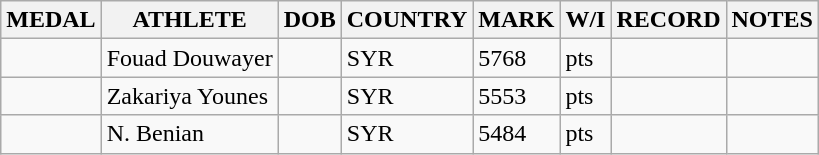<table class="wikitable">
<tr>
<th>MEDAL</th>
<th>ATHLETE</th>
<th>DOB</th>
<th>COUNTRY</th>
<th>MARK</th>
<th>W/I</th>
<th>RECORD</th>
<th>NOTES</th>
</tr>
<tr>
<td></td>
<td>Fouad Douwayer</td>
<td></td>
<td>SYR</td>
<td>5768</td>
<td>pts</td>
<td></td>
<td></td>
</tr>
<tr>
<td></td>
<td>Zakariya Younes</td>
<td></td>
<td>SYR</td>
<td>5553</td>
<td>pts</td>
<td></td>
<td></td>
</tr>
<tr>
<td></td>
<td>N. Benian</td>
<td></td>
<td>SYR</td>
<td>5484</td>
<td>pts</td>
<td></td>
<td></td>
</tr>
</table>
